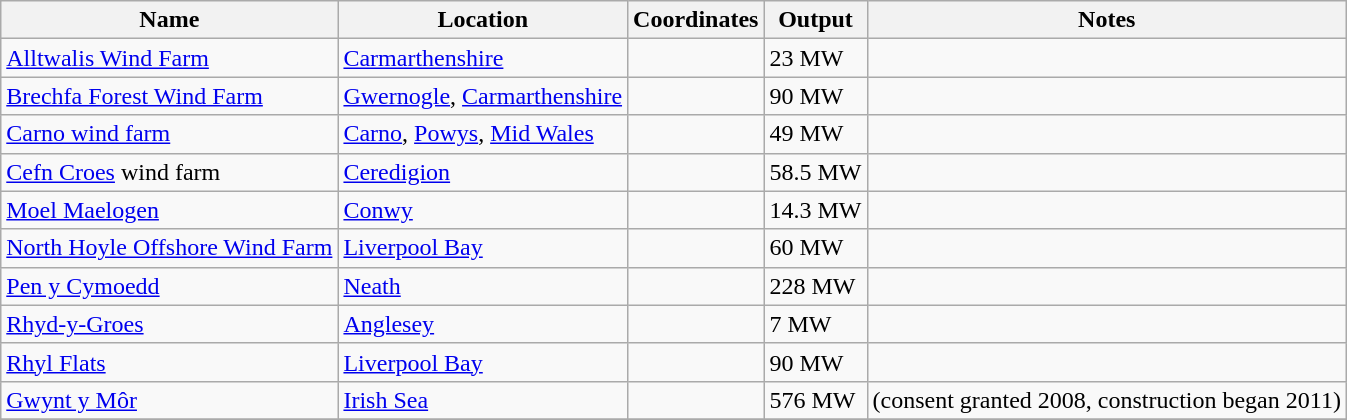<table class="wikitable sortable">
<tr>
<th>Name</th>
<th>Location</th>
<th>Coordinates</th>
<th>Output</th>
<th>Notes</th>
</tr>
<tr>
<td><a href='#'>Alltwalis Wind Farm</a></td>
<td><a href='#'>Carmarthenshire</a></td>
<td></td>
<td>23 MW</td>
<td></td>
</tr>
<tr>
<td><a href='#'>Brechfa Forest Wind Farm</a></td>
<td><a href='#'>Gwernogle</a>, <a href='#'>Carmarthenshire</a></td>
<td></td>
<td>90 MW</td>
<td></td>
</tr>
<tr>
<td><a href='#'>Carno wind farm</a></td>
<td><a href='#'>Carno</a>, <a href='#'>Powys</a>, <a href='#'>Mid Wales</a></td>
<td></td>
<td>49 MW</td>
<td></td>
</tr>
<tr>
<td><a href='#'>Cefn Croes</a> wind farm</td>
<td><a href='#'>Ceredigion</a></td>
<td></td>
<td>58.5 MW</td>
<td></td>
</tr>
<tr>
<td><a href='#'>Moel Maelogen</a></td>
<td><a href='#'>Conwy</a></td>
<td></td>
<td>14.3 MW</td>
<td></td>
</tr>
<tr>
<td><a href='#'>North Hoyle Offshore Wind Farm</a></td>
<td><a href='#'>Liverpool Bay</a></td>
<td></td>
<td>60 MW</td>
<td></td>
</tr>
<tr>
<td><a href='#'>Pen y Cymoedd</a></td>
<td><a href='#'>Neath</a></td>
<td></td>
<td>228 MW</td>
<td></td>
</tr>
<tr>
<td><a href='#'>Rhyd-y-Groes</a></td>
<td><a href='#'>Anglesey</a></td>
<td></td>
<td>7 MW</td>
<td></td>
</tr>
<tr>
<td><a href='#'>Rhyl Flats</a></td>
<td><a href='#'>Liverpool Bay</a></td>
<td></td>
<td>90 MW</td>
<td></td>
</tr>
<tr>
<td><a href='#'>Gwynt y Môr</a></td>
<td><a href='#'>Irish Sea</a></td>
<td></td>
<td>576 MW</td>
<td>(consent granted 2008, construction began 2011)</td>
</tr>
<tr>
</tr>
</table>
